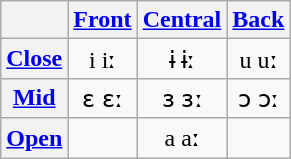<table class="wikitable" style="text-align:center">
<tr>
<th></th>
<th><a href='#'>Front</a></th>
<th><a href='#'>Central</a></th>
<th><a href='#'>Back</a></th>
</tr>
<tr align="center">
<th><a href='#'>Close</a></th>
<td>i iː</td>
<td>ɨ ɨː</td>
<td>u uː</td>
</tr>
<tr>
<th><a href='#'>Mid</a></th>
<td>ɛ ɛː</td>
<td>ɜ ɜː</td>
<td>ɔ ɔː</td>
</tr>
<tr align="center">
<th><a href='#'>Open</a></th>
<td></td>
<td>a aː</td>
<td></td>
</tr>
</table>
